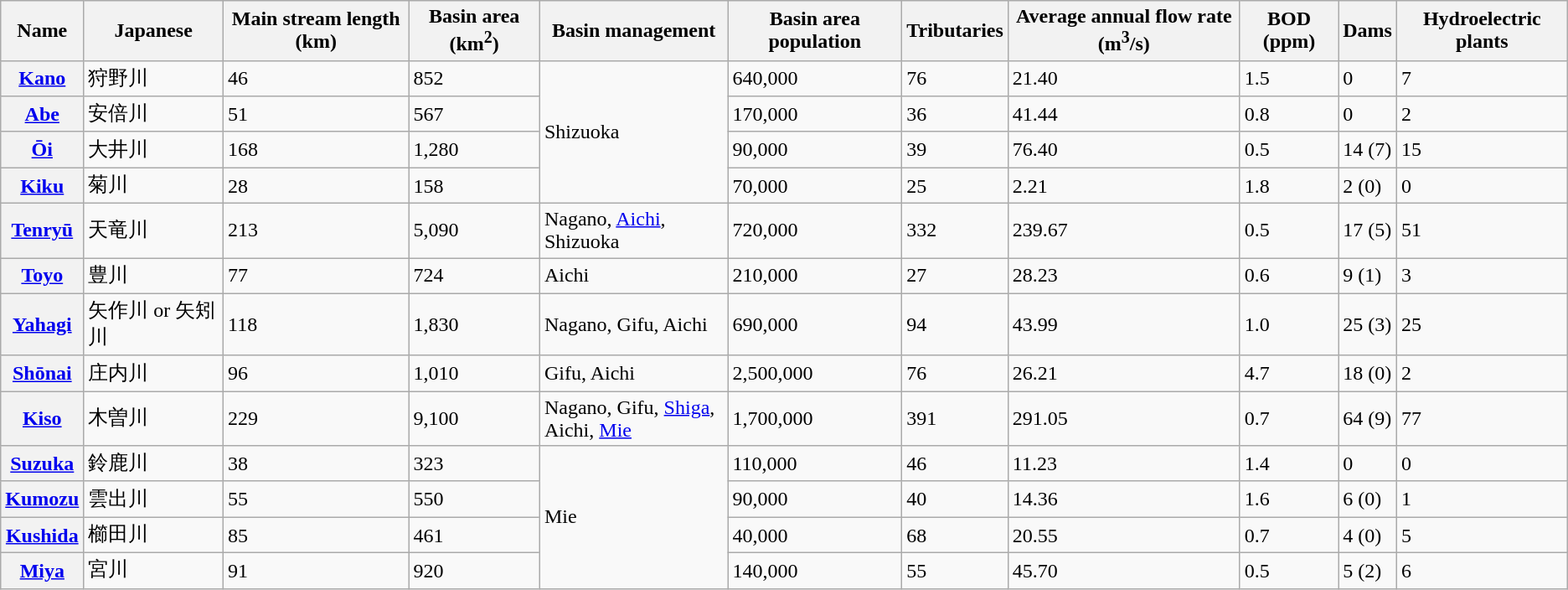<table class="wikitable">
<tr>
<th>Name</th>
<th>Japanese</th>
<th>Main stream length (km)</th>
<th>Basin area (km<sup>2</sup>)</th>
<th>Basin management</th>
<th>Basin area population</th>
<th>Tributaries</th>
<th>Average annual flow rate (m<sup>3</sup>/s)</th>
<th>BOD (ppm)</th>
<th>Dams</th>
<th>Hydroelectric plants</th>
</tr>
<tr>
<th><a href='#'>Kano</a></th>
<td>狩野川</td>
<td>46</td>
<td>852</td>
<td rowspan="4">Shizuoka</td>
<td>640,000</td>
<td>76</td>
<td>21.40</td>
<td>1.5</td>
<td>0</td>
<td>7</td>
</tr>
<tr>
<th><a href='#'>Abe</a></th>
<td>安倍川</td>
<td>51</td>
<td>567</td>
<td>170,000</td>
<td>36</td>
<td>41.44</td>
<td>0.8</td>
<td>0</td>
<td>2</td>
</tr>
<tr>
<th><a href='#'>Ōi</a></th>
<td>大井川</td>
<td>168</td>
<td>1,280</td>
<td>90,000</td>
<td>39</td>
<td>76.40</td>
<td>0.5</td>
<td>14 (7)</td>
<td>15</td>
</tr>
<tr>
<th><a href='#'>Kiku</a></th>
<td>菊川</td>
<td>28</td>
<td>158</td>
<td>70,000</td>
<td>25</td>
<td>2.21</td>
<td>1.8</td>
<td>2 (0)</td>
<td>0</td>
</tr>
<tr>
<th><a href='#'>Tenryū</a></th>
<td>天竜川</td>
<td>213</td>
<td>5,090</td>
<td>Nagano, <a href='#'>Aichi</a>, Shizuoka</td>
<td>720,000</td>
<td>332</td>
<td>239.67</td>
<td>0.5</td>
<td>17 (5)</td>
<td>51</td>
</tr>
<tr>
<th><a href='#'>Toyo</a></th>
<td>豊川</td>
<td>77</td>
<td>724</td>
<td>Aichi</td>
<td>210,000</td>
<td>27</td>
<td>28.23</td>
<td>0.6</td>
<td>9 (1)</td>
<td>3</td>
</tr>
<tr>
<th><a href='#'>Yahagi</a></th>
<td>矢作川 or 矢矧川</td>
<td>118</td>
<td>1,830</td>
<td>Nagano, Gifu, Aichi</td>
<td>690,000</td>
<td>94</td>
<td>43.99</td>
<td>1.0</td>
<td>25 (3)</td>
<td>25</td>
</tr>
<tr>
<th><a href='#'>Shōnai</a></th>
<td>庄内川</td>
<td>96</td>
<td>1,010</td>
<td>Gifu, Aichi</td>
<td>2,500,000</td>
<td>76</td>
<td>26.21</td>
<td>4.7</td>
<td>18 (0)</td>
<td>2</td>
</tr>
<tr>
<th><a href='#'>Kiso</a></th>
<td>木曽川</td>
<td>229</td>
<td>9,100</td>
<td>Nagano, Gifu, <a href='#'>Shiga</a>,<br>Aichi, <a href='#'>Mie</a></td>
<td>1,700,000</td>
<td>391</td>
<td>291.05</td>
<td>0.7</td>
<td>64 (9)</td>
<td>77</td>
</tr>
<tr>
<th><a href='#'>Suzuka</a></th>
<td>鈴鹿川</td>
<td>38</td>
<td>323</td>
<td rowspan="4">Mie</td>
<td>110,000</td>
<td>46</td>
<td>11.23</td>
<td>1.4</td>
<td>0</td>
<td>0</td>
</tr>
<tr>
<th><a href='#'>Kumozu</a></th>
<td>雲出川</td>
<td>55</td>
<td>550</td>
<td>90,000</td>
<td>40</td>
<td>14.36</td>
<td>1.6</td>
<td>6 (0)</td>
<td>1</td>
</tr>
<tr>
<th><a href='#'>Kushida</a></th>
<td>櫛田川</td>
<td>85</td>
<td>461</td>
<td>40,000</td>
<td>68</td>
<td>20.55</td>
<td>0.7</td>
<td>4 (0)</td>
<td>5</td>
</tr>
<tr>
<th><a href='#'>Miya</a></th>
<td>宮川</td>
<td>91</td>
<td>920</td>
<td>140,000</td>
<td>55</td>
<td>45.70</td>
<td>0.5</td>
<td>5 (2)</td>
<td>6</td>
</tr>
</table>
